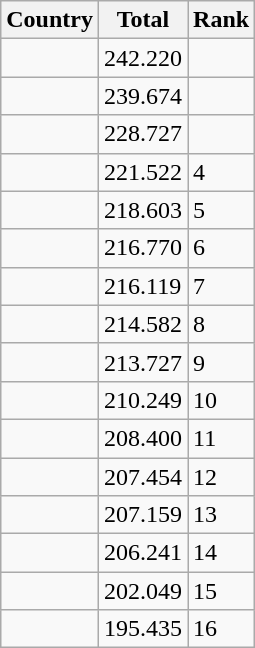<table class="wikitable sortable" style="text-align:center">
<tr>
<th>Country</th>
<th>Total</th>
<th>Rank</th>
</tr>
<tr>
<td align=left></td>
<td align=left>242.220</td>
<td align=left></td>
</tr>
<tr>
<td align=left></td>
<td align=left>239.674</td>
<td align=left></td>
</tr>
<tr>
<td align=left></td>
<td align=left>228.727</td>
<td align=left></td>
</tr>
<tr>
<td align=left></td>
<td align=left>221.522</td>
<td align=left>4</td>
</tr>
<tr>
<td align=left></td>
<td align=left>218.603</td>
<td align=left>5</td>
</tr>
<tr>
<td align=left></td>
<td align=left>216.770</td>
<td align=left>6</td>
</tr>
<tr>
<td align=left></td>
<td align=left>216.119</td>
<td align=left>7</td>
</tr>
<tr>
<td align=left></td>
<td align=left>214.582</td>
<td align=left>8</td>
</tr>
<tr>
<td align=left></td>
<td align=left>213.727</td>
<td align=left>9</td>
</tr>
<tr>
<td align=left></td>
<td align=left>210.249</td>
<td align=left>10</td>
</tr>
<tr>
<td align=left></td>
<td align=left>208.400</td>
<td align=left>11</td>
</tr>
<tr>
<td align=left></td>
<td align=left>207.454</td>
<td align=left>12</td>
</tr>
<tr>
<td align=left></td>
<td align=left>207.159</td>
<td align=left>13</td>
</tr>
<tr>
<td align=left></td>
<td align=left>206.241</td>
<td align=left>14</td>
</tr>
<tr>
<td align=left></td>
<td align=left>202.049</td>
<td align=left>15</td>
</tr>
<tr>
<td align=left></td>
<td align=left>195.435</td>
<td align=left>16</td>
</tr>
</table>
